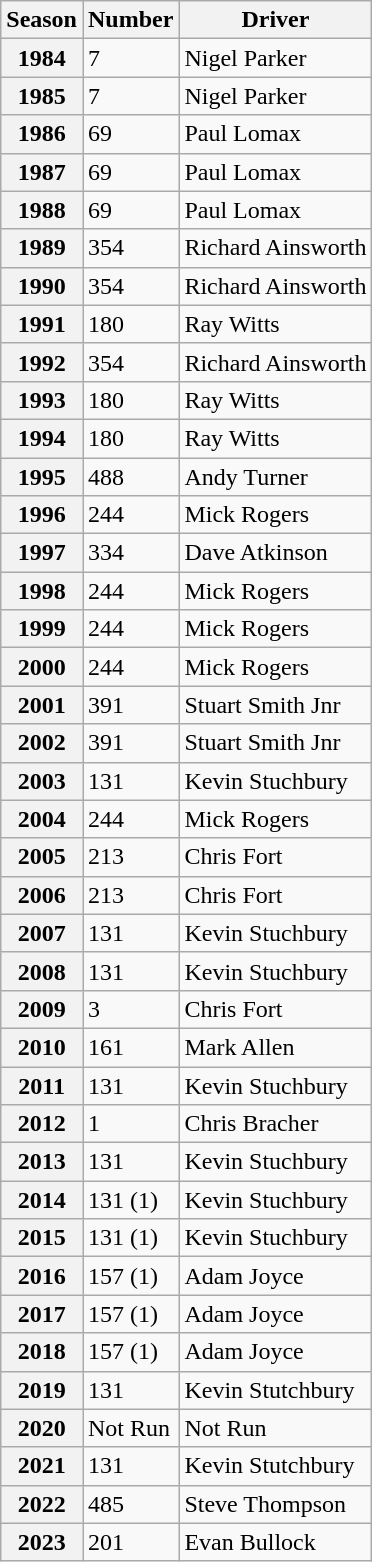<table class="wikitable sortable" border="1">
<tr>
<th>Season</th>
<th>Number</th>
<th>Driver</th>
</tr>
<tr>
<th>1984</th>
<td align="left">7</td>
<td align="left">Nigel Parker</td>
</tr>
<tr>
<th>1985</th>
<td align="left">7</td>
<td align="left">Nigel Parker</td>
</tr>
<tr>
<th>1986</th>
<td align="left">69</td>
<td align="left">Paul Lomax</td>
</tr>
<tr>
<th>1987</th>
<td align="left">69</td>
<td align="left">Paul Lomax</td>
</tr>
<tr>
<th>1988</th>
<td align="left">69</td>
<td align="left">Paul Lomax</td>
</tr>
<tr>
<th>1989</th>
<td align="left">354</td>
<td align="left">Richard Ainsworth</td>
</tr>
<tr>
<th>1990</th>
<td align="left">354</td>
<td align="left">Richard Ainsworth</td>
</tr>
<tr>
<th>1991</th>
<td align="left">180</td>
<td align="left">Ray Witts</td>
</tr>
<tr>
<th>1992</th>
<td align="left">354</td>
<td align="left">Richard Ainsworth</td>
</tr>
<tr>
<th>1993</th>
<td align="left">180</td>
<td align="left">Ray Witts</td>
</tr>
<tr>
<th>1994</th>
<td align="left">180</td>
<td align="left">Ray Witts</td>
</tr>
<tr>
<th>1995</th>
<td align="left">488</td>
<td align="left">Andy Turner</td>
</tr>
<tr>
<th>1996</th>
<td align="left">244</td>
<td align="left">Mick Rogers</td>
</tr>
<tr>
<th>1997</th>
<td align="left">334</td>
<td align="left">Dave Atkinson</td>
</tr>
<tr>
<th>1998</th>
<td align="left">244</td>
<td align="left">Mick Rogers</td>
</tr>
<tr>
<th>1999</th>
<td align="left">244</td>
<td align="left">Mick Rogers</td>
</tr>
<tr>
<th>2000</th>
<td align="left">244</td>
<td align="left">Mick Rogers</td>
</tr>
<tr>
<th>2001</th>
<td align="left">391</td>
<td align="left">Stuart Smith Jnr</td>
</tr>
<tr>
<th>2002</th>
<td align="left">391</td>
<td align="left">Stuart Smith Jnr</td>
</tr>
<tr>
<th>2003</th>
<td align="left">131</td>
<td align="left">Kevin Stuchbury</td>
</tr>
<tr>
<th>2004</th>
<td align="left">244</td>
<td align="left">Mick Rogers</td>
</tr>
<tr>
<th>2005</th>
<td align="left">213</td>
<td align="left">Chris Fort</td>
</tr>
<tr>
<th>2006</th>
<td align="left">213</td>
<td align="left">Chris Fort</td>
</tr>
<tr>
<th>2007</th>
<td align="left">131</td>
<td align="left">Kevin Stuchbury</td>
</tr>
<tr>
<th>2008</th>
<td align="left">131</td>
<td align="left">Kevin Stuchbury</td>
</tr>
<tr>
<th>2009</th>
<td align="left">3</td>
<td align="left">Chris Fort</td>
</tr>
<tr>
<th>2010</th>
<td align="left">161</td>
<td align="left">Mark Allen</td>
</tr>
<tr>
<th>2011</th>
<td align="left">131</td>
<td align="left">Kevin Stuchbury</td>
</tr>
<tr>
<th>2012</th>
<td align="left">1</td>
<td align="left">Chris Bracher</td>
</tr>
<tr>
<th>2013</th>
<td align="left">131</td>
<td align="left">Kevin Stuchbury</td>
</tr>
<tr>
<th>2014</th>
<td align="left">131 (1)</td>
<td align="left">Kevin Stuchbury</td>
</tr>
<tr>
<th>2015</th>
<td align="left">131 (1)</td>
<td align="left">Kevin Stuchbury</td>
</tr>
<tr>
<th>2016</th>
<td align="left">157 (1)</td>
<td align="left">Adam Joyce</td>
</tr>
<tr>
<th>2017</th>
<td align="left">157 (1)</td>
<td align="left">Adam Joyce</td>
</tr>
<tr>
<th>2018</th>
<td align="left">157 (1)</td>
<td align="left">Adam Joyce</td>
</tr>
<tr>
<th>2019</th>
<td align="left">131</td>
<td align="left">Kevin Stutchbury</td>
</tr>
<tr>
<th>2020</th>
<td align="left">Not Run</td>
<td align="left">Not Run</td>
</tr>
<tr>
<th>2021</th>
<td align="left">131</td>
<td align="left">Kevin Stutchbury</td>
</tr>
<tr>
<th>2022</th>
<td align="left">485</td>
<td align="left">Steve Thompson</td>
</tr>
<tr>
<th>2023</th>
<td align="left">201</td>
<td align="left">Evan Bullock</td>
</tr>
</table>
